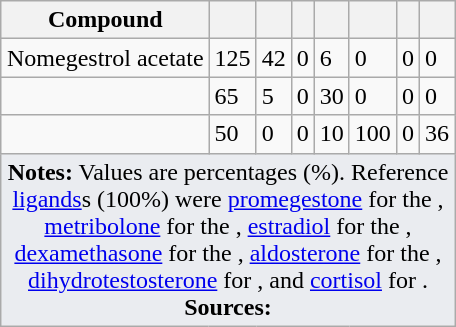<table class="wikitable mw-collapsible mw-collapsed" style="text-align:left; margin-left:auto; margin-right:auto; border:none;">
<tr>
<th>Compound</th>
<th></th>
<th></th>
<th></th>
<th></th>
<th></th>
<th></th>
<th></th>
</tr>
<tr>
<td>Nomegestrol acetate</td>
<td>125</td>
<td>42</td>
<td>0</td>
<td>6</td>
<td>0</td>
<td>0</td>
<td>0</td>
</tr>
<tr>
<td></td>
<td>65</td>
<td>5</td>
<td>0</td>
<td>30</td>
<td>0</td>
<td>0</td>
<td>0</td>
</tr>
<tr>
<td></td>
<td>50</td>
<td>0</td>
<td>0</td>
<td>10</td>
<td>100</td>
<td>0</td>
<td>36</td>
</tr>
<tr class="sortbottom">
<td colspan="9" style="width: 1px; background-color:#eaecf0; text-align: center;"><strong>Notes:</strong> Values are percentages (%). Reference <a href='#'>ligands</a>s (100%) were <a href='#'>promegestone</a> for the , <a href='#'>metribolone</a> for the , <a href='#'>estradiol</a> for the , <a href='#'>dexamethasone</a> for the , <a href='#'>aldosterone</a> for the , <a href='#'>dihydrotestosterone</a> for , and <a href='#'>cortisol</a> for . <strong>Sources:</strong> </td>
</tr>
</table>
